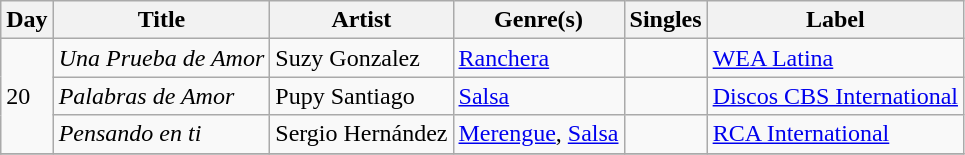<table class="wikitable sortable" style="text-align: left;">
<tr>
<th>Day</th>
<th>Title</th>
<th>Artist</th>
<th>Genre(s)</th>
<th>Singles</th>
<th>Label</th>
</tr>
<tr>
<td rowspan="3">20</td>
<td><em>Una Prueba de Amor</em></td>
<td>Suzy Gonzalez</td>
<td><a href='#'>Ranchera</a></td>
<td></td>
<td><a href='#'>WEA Latina</a></td>
</tr>
<tr>
<td><em>Palabras de Amor</em></td>
<td>Pupy Santiago</td>
<td><a href='#'>Salsa</a></td>
<td></td>
<td><a href='#'>Discos CBS International</a></td>
</tr>
<tr>
<td><em>Pensando en ti</em></td>
<td>Sergio Hernández</td>
<td><a href='#'>Merengue</a>, <a href='#'>Salsa</a></td>
<td></td>
<td><a href='#'>RCA International</a></td>
</tr>
<tr>
</tr>
</table>
